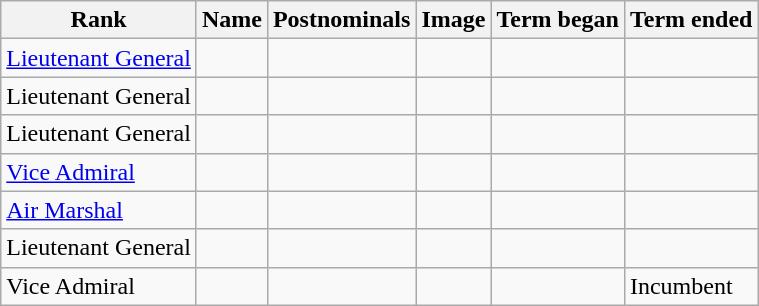<table class="wikitable sortable">
<tr>
<th>Rank</th>
<th>Name</th>
<th>Postnominals</th>
<th>Image</th>
<th>Term began</th>
<th>Term ended</th>
</tr>
<tr>
<td><a href='#'>Lieutenant General</a></td>
<td></td>
<td></td>
<td></td>
<td></td>
<td></td>
</tr>
<tr>
<td>Lieutenant General</td>
<td></td>
<td></td>
<td></td>
<td></td>
<td></td>
</tr>
<tr>
<td>Lieutenant General</td>
<td></td>
<td></td>
<td></td>
<td></td>
<td></td>
</tr>
<tr>
<td><a href='#'>Vice Admiral</a></td>
<td></td>
<td></td>
<td></td>
<td></td>
<td></td>
</tr>
<tr>
<td><a href='#'>Air Marshal</a></td>
<td></td>
<td></td>
<td></td>
<td></td>
<td></td>
</tr>
<tr>
<td>Lieutenant General</td>
<td></td>
<td></td>
<td></td>
<td></td>
<td></td>
</tr>
<tr>
<td>Vice Admiral</td>
<td></td>
<td></td>
<td></td>
<td></td>
<td>Incumbent</td>
</tr>
</table>
